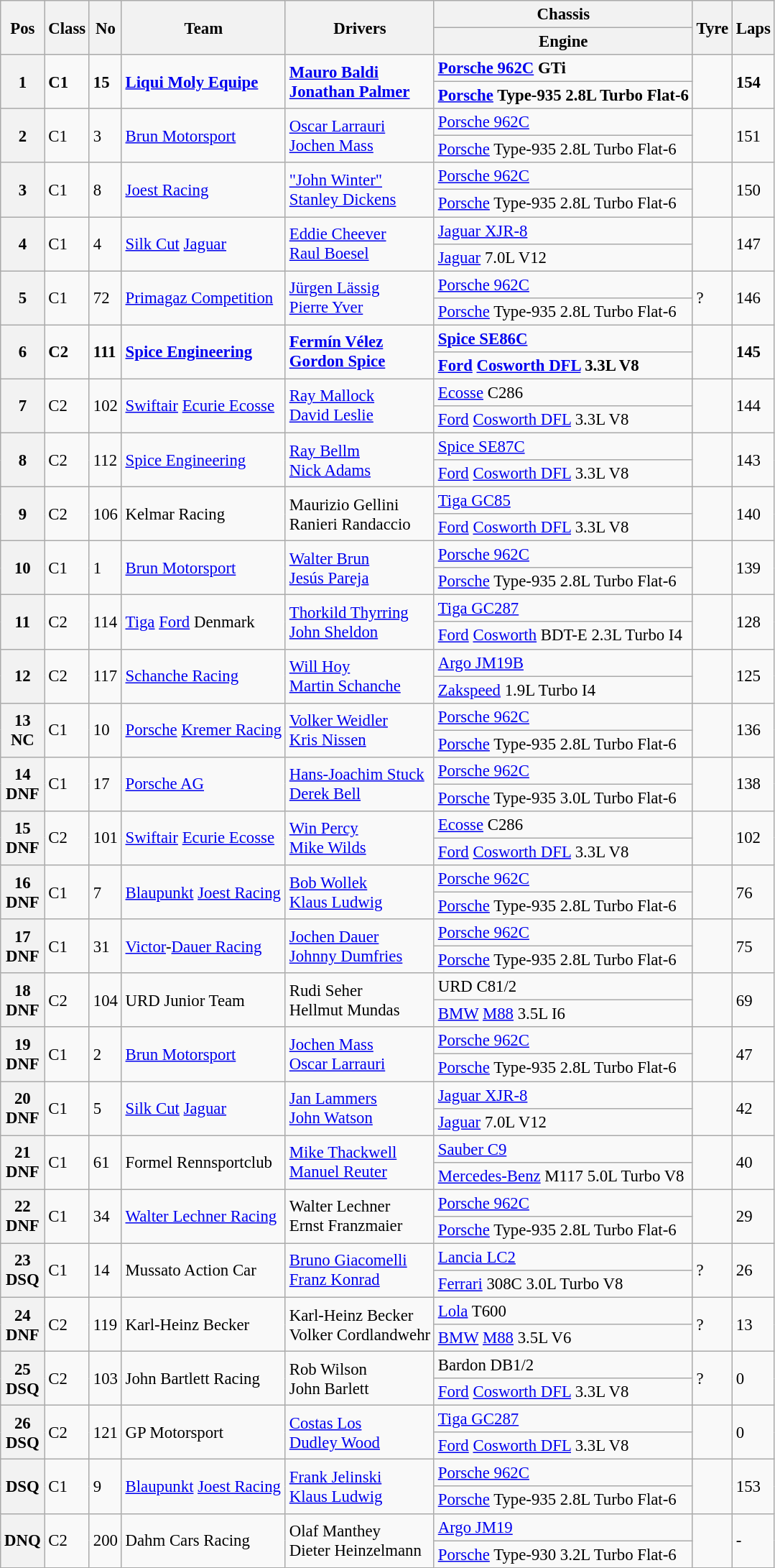<table class="wikitable" style="font-size: 95%;">
<tr>
<th rowspan=2>Pos</th>
<th rowspan=2>Class</th>
<th rowspan=2>No</th>
<th rowspan=2>Team</th>
<th rowspan=2>Drivers</th>
<th>Chassis</th>
<th rowspan=2>Tyre</th>
<th rowspan=2>Laps</th>
</tr>
<tr>
<th>Engine</th>
</tr>
<tr style="font-weight:bold">
<th rowspan=2>1</th>
<td rowspan=2>C1</td>
<td rowspan=2>15</td>
<td rowspan=2> <a href='#'>Liqui Moly Equipe</a></td>
<td rowspan=2> <a href='#'>Mauro Baldi</a><br> <a href='#'>Jonathan Palmer</a></td>
<td><a href='#'>Porsche 962C</a> GTi</td>
<td rowspan=2></td>
<td rowspan=2>154</td>
</tr>
<tr style="font-weight:bold">
<td><a href='#'>Porsche</a> Type-935 2.8L Turbo Flat-6</td>
</tr>
<tr>
<th rowspan=2>2</th>
<td rowspan=2>C1</td>
<td rowspan=2>3</td>
<td rowspan=2> <a href='#'>Brun Motorsport</a></td>
<td rowspan=2> <a href='#'>Oscar Larrauri</a><br> <a href='#'>Jochen Mass</a></td>
<td><a href='#'>Porsche 962C</a></td>
<td rowspan=2></td>
<td rowspan=2>151</td>
</tr>
<tr>
<td><a href='#'>Porsche</a> Type-935 2.8L Turbo Flat-6</td>
</tr>
<tr>
<th rowspan=2>3</th>
<td rowspan=2>C1</td>
<td rowspan=2>8</td>
<td rowspan=2> <a href='#'>Joest Racing</a></td>
<td rowspan=2> <a href='#'>"John Winter"</a><br> <a href='#'>Stanley Dickens</a></td>
<td><a href='#'>Porsche 962C</a></td>
<td rowspan=2></td>
<td rowspan=2>150</td>
</tr>
<tr>
<td><a href='#'>Porsche</a> Type-935 2.8L Turbo Flat-6</td>
</tr>
<tr>
<th rowspan=2>4</th>
<td rowspan=2>C1</td>
<td rowspan=2>4</td>
<td rowspan=2> <a href='#'>Silk Cut</a> <a href='#'>Jaguar</a></td>
<td rowspan=2> <a href='#'>Eddie Cheever</a><br> <a href='#'>Raul Boesel</a></td>
<td><a href='#'>Jaguar XJR-8</a></td>
<td rowspan=2></td>
<td rowspan=2>147</td>
</tr>
<tr>
<td><a href='#'>Jaguar</a> 7.0L V12</td>
</tr>
<tr>
<th rowspan=2>5</th>
<td rowspan=2>C1</td>
<td rowspan=2>72</td>
<td rowspan=2> <a href='#'>Primagaz Competition</a></td>
<td rowspan=2> <a href='#'>Jürgen Lässig</a><br> <a href='#'>Pierre Yver</a></td>
<td><a href='#'>Porsche 962C</a></td>
<td rowspan=2>?</td>
<td rowspan=2>146</td>
</tr>
<tr>
<td><a href='#'>Porsche</a> Type-935 2.8L Turbo Flat-6</td>
</tr>
<tr style="font-weight:bold">
<th rowspan=2>6</th>
<td rowspan=2>C2</td>
<td rowspan=2>111</td>
<td rowspan=2> <a href='#'>Spice Engineering</a></td>
<td rowspan=2> <a href='#'>Fermín Vélez</a><br> <a href='#'>Gordon Spice</a></td>
<td><a href='#'>Spice SE86C</a></td>
<td rowspan=2></td>
<td rowspan=2>145</td>
</tr>
<tr style="font-weight:bold">
<td><a href='#'>Ford</a> <a href='#'>Cosworth DFL</a> 3.3L V8</td>
</tr>
<tr>
<th rowspan=2>7</th>
<td rowspan=2>C2</td>
<td rowspan=2>102</td>
<td rowspan=2> <a href='#'>Swiftair</a> <a href='#'>Ecurie Ecosse</a></td>
<td rowspan=2> <a href='#'>Ray Mallock</a><br> <a href='#'>David Leslie</a></td>
<td><a href='#'>Ecosse</a> C286</td>
<td rowspan=2></td>
<td rowspan=2>144</td>
</tr>
<tr>
<td><a href='#'>Ford</a> <a href='#'>Cosworth DFL</a> 3.3L V8</td>
</tr>
<tr>
<th rowspan=2>8</th>
<td rowspan=2>C2</td>
<td rowspan=2>112</td>
<td rowspan=2> <a href='#'>Spice Engineering</a></td>
<td rowspan=2> <a href='#'>Ray Bellm</a><br> <a href='#'>Nick Adams</a></td>
<td><a href='#'>Spice SE87C</a></td>
<td rowspan=2></td>
<td rowspan=2>143</td>
</tr>
<tr>
<td><a href='#'>Ford</a> <a href='#'>Cosworth DFL</a> 3.3L V8</td>
</tr>
<tr>
<th rowspan=2>9</th>
<td rowspan=2>C2</td>
<td rowspan=2>106</td>
<td rowspan=2> Kelmar Racing</td>
<td rowspan=2> Maurizio Gellini<br> Ranieri Randaccio</td>
<td><a href='#'>Tiga GC85</a></td>
<td rowspan=2></td>
<td rowspan=2>140</td>
</tr>
<tr>
<td><a href='#'>Ford</a> <a href='#'>Cosworth DFL</a> 3.3L V8</td>
</tr>
<tr>
<th rowspan=2>10</th>
<td rowspan=2>C1</td>
<td rowspan=2>1</td>
<td rowspan=2> <a href='#'>Brun Motorsport</a></td>
<td rowspan=2> <a href='#'>Walter Brun</a><br> <a href='#'>Jesús Pareja</a></td>
<td><a href='#'>Porsche 962C</a></td>
<td rowspan=2></td>
<td rowspan=2>139</td>
</tr>
<tr>
<td><a href='#'>Porsche</a> Type-935 2.8L Turbo Flat-6</td>
</tr>
<tr>
<th rowspan=2>11</th>
<td rowspan=2>C2</td>
<td rowspan=2>114</td>
<td rowspan=2> <a href='#'>Tiga</a> <a href='#'>Ford</a> Denmark</td>
<td rowspan=2> <a href='#'>Thorkild Thyrring</a><br> <a href='#'>John Sheldon</a></td>
<td><a href='#'>Tiga GC287</a></td>
<td rowspan=2></td>
<td rowspan=2>128</td>
</tr>
<tr>
<td><a href='#'>Ford</a> <a href='#'>Cosworth</a> BDT-E 2.3L Turbo I4</td>
</tr>
<tr>
<th rowspan=2>12</th>
<td rowspan=2>C2</td>
<td rowspan=2>117</td>
<td rowspan=2> <a href='#'>Schanche Racing</a></td>
<td rowspan=2> <a href='#'>Will Hoy</a><br> <a href='#'>Martin Schanche</a></td>
<td><a href='#'>Argo JM19B</a></td>
<td rowspan=2></td>
<td rowspan=2>125</td>
</tr>
<tr>
<td><a href='#'>Zakspeed</a> 1.9L Turbo I4</td>
</tr>
<tr>
<th rowspan=2>13<br>NC</th>
<td rowspan=2>C1</td>
<td rowspan=2>10</td>
<td rowspan=2> <a href='#'>Porsche</a> <a href='#'>Kremer Racing</a></td>
<td rowspan=2> <a href='#'>Volker Weidler</a><br> <a href='#'>Kris Nissen</a></td>
<td><a href='#'>Porsche 962C</a></td>
<td rowspan=2></td>
<td rowspan=2>136</td>
</tr>
<tr>
<td><a href='#'>Porsche</a> Type-935 2.8L Turbo Flat-6</td>
</tr>
<tr>
<th rowspan=2>14<br>DNF</th>
<td rowspan=2>C1</td>
<td rowspan=2>17</td>
<td rowspan=2> <a href='#'>Porsche AG</a></td>
<td rowspan=2> <a href='#'>Hans-Joachim Stuck</a><br> <a href='#'>Derek Bell</a></td>
<td><a href='#'>Porsche 962C</a></td>
<td rowspan=2></td>
<td rowspan=2>138</td>
</tr>
<tr>
<td><a href='#'>Porsche</a> Type-935 3.0L Turbo Flat-6</td>
</tr>
<tr>
<th rowspan=2>15<br>DNF</th>
<td rowspan=2>C2</td>
<td rowspan=2>101</td>
<td rowspan=2> <a href='#'>Swiftair</a> <a href='#'>Ecurie Ecosse</a></td>
<td rowspan=2> <a href='#'>Win Percy</a><br> <a href='#'>Mike Wilds</a></td>
<td><a href='#'>Ecosse</a> C286</td>
<td rowspan=2></td>
<td rowspan=2>102</td>
</tr>
<tr>
<td><a href='#'>Ford</a> <a href='#'>Cosworth DFL</a> 3.3L V8</td>
</tr>
<tr>
<th rowspan=2>16<br>DNF</th>
<td rowspan=2>C1</td>
<td rowspan=2>7</td>
<td rowspan=2> <a href='#'>Blaupunkt</a> <a href='#'>Joest Racing</a></td>
<td rowspan=2> <a href='#'>Bob Wollek</a><br> <a href='#'>Klaus Ludwig</a></td>
<td><a href='#'>Porsche 962C</a></td>
<td rowspan=2></td>
<td rowspan=2>76</td>
</tr>
<tr>
<td><a href='#'>Porsche</a> Type-935 2.8L Turbo Flat-6</td>
</tr>
<tr>
<th rowspan=2>17<br>DNF</th>
<td rowspan=2>C1</td>
<td rowspan=2>31</td>
<td rowspan=2> <a href='#'>Victor</a>-<a href='#'>Dauer Racing</a></td>
<td rowspan=2> <a href='#'>Jochen Dauer</a><br> <a href='#'>Johnny Dumfries</a></td>
<td><a href='#'>Porsche 962C</a></td>
<td rowspan=2></td>
<td rowspan=2>75</td>
</tr>
<tr>
<td><a href='#'>Porsche</a> Type-935 2.8L Turbo Flat-6</td>
</tr>
<tr>
<th rowspan=2>18<br>DNF</th>
<td rowspan=2>C2</td>
<td rowspan=2>104</td>
<td rowspan=2> URD Junior Team</td>
<td rowspan=2> Rudi Seher<br> Hellmut Mundas</td>
<td>URD C81/2</td>
<td rowspan=2></td>
<td rowspan=2>69</td>
</tr>
<tr>
<td><a href='#'>BMW</a> <a href='#'>M88</a> 3.5L I6</td>
</tr>
<tr>
<th rowspan=2>19<br>DNF</th>
<td rowspan=2>C1</td>
<td rowspan=2>2</td>
<td rowspan=2> <a href='#'>Brun Motorsport</a></td>
<td rowspan=2> <a href='#'>Jochen Mass</a><br> <a href='#'>Oscar Larrauri</a></td>
<td><a href='#'>Porsche 962C</a></td>
<td rowspan=2></td>
<td rowspan=2>47</td>
</tr>
<tr>
<td><a href='#'>Porsche</a> Type-935 2.8L Turbo Flat-6</td>
</tr>
<tr>
<th rowspan=2>20<br>DNF</th>
<td rowspan=2>C1</td>
<td rowspan=2>5</td>
<td rowspan=2> <a href='#'>Silk Cut</a> <a href='#'>Jaguar</a></td>
<td rowspan=2> <a href='#'>Jan Lammers</a><br> <a href='#'>John Watson</a></td>
<td><a href='#'>Jaguar XJR-8</a></td>
<td rowspan=2></td>
<td rowspan=2>42</td>
</tr>
<tr>
<td><a href='#'>Jaguar</a> 7.0L V12</td>
</tr>
<tr>
<th rowspan=2>21<br>DNF</th>
<td rowspan=2>C1</td>
<td rowspan=2>61</td>
<td rowspan=2> Formel Rennsportclub</td>
<td rowspan=2> <a href='#'>Mike Thackwell</a><br> <a href='#'>Manuel Reuter</a></td>
<td><a href='#'>Sauber C9</a></td>
<td rowspan=2></td>
<td rowspan=2>40</td>
</tr>
<tr>
<td><a href='#'>Mercedes-Benz</a> M117 5.0L Turbo V8</td>
</tr>
<tr>
<th rowspan=2>22<br>DNF</th>
<td rowspan=2>C1</td>
<td rowspan=2>34</td>
<td rowspan=2> <a href='#'>Walter Lechner Racing</a></td>
<td rowspan=2> Walter Lechner<br> Ernst Franzmaier</td>
<td><a href='#'>Porsche 962C</a></td>
<td rowspan=2></td>
<td rowspan=2>29</td>
</tr>
<tr>
<td><a href='#'>Porsche</a> Type-935 2.8L Turbo Flat-6</td>
</tr>
<tr>
<th rowspan=2>23<br>DSQ</th>
<td rowspan=2>C1</td>
<td rowspan=2>14</td>
<td rowspan=2> Mussato Action Car</td>
<td rowspan=2> <a href='#'>Bruno Giacomelli</a><br> <a href='#'>Franz Konrad</a></td>
<td><a href='#'>Lancia LC2</a></td>
<td rowspan=2>?</td>
<td rowspan=2>26</td>
</tr>
<tr>
<td><a href='#'>Ferrari</a> 308C 3.0L Turbo V8</td>
</tr>
<tr>
<th rowspan=2>24<br>DNF</th>
<td rowspan=2>C2</td>
<td rowspan=2>119</td>
<td rowspan=2> Karl-Heinz Becker</td>
<td rowspan=2> Karl-Heinz Becker<br> Volker Cordlandwehr</td>
<td><a href='#'>Lola</a> T600</td>
<td rowspan=2>?</td>
<td rowspan=2>13</td>
</tr>
<tr>
<td><a href='#'>BMW</a> <a href='#'>M88</a> 3.5L V6</td>
</tr>
<tr>
<th rowspan=2>25<br>DSQ</th>
<td rowspan=2>C2</td>
<td rowspan=2>103</td>
<td rowspan=2> John Bartlett Racing</td>
<td rowspan=2> Rob Wilson<br> John Barlett</td>
<td>Bardon DB1/2</td>
<td rowspan=2>?</td>
<td rowspan=2>0</td>
</tr>
<tr>
<td><a href='#'>Ford</a> <a href='#'>Cosworth DFL</a> 3.3L V8</td>
</tr>
<tr>
<th rowspan=2>26<br>DSQ</th>
<td rowspan=2>C2</td>
<td rowspan=2>121</td>
<td rowspan=2> GP Motorsport</td>
<td rowspan=2> <a href='#'>Costas Los</a><br> <a href='#'>Dudley Wood</a></td>
<td><a href='#'>Tiga GC287</a></td>
<td rowspan=2></td>
<td rowspan=2>0</td>
</tr>
<tr>
<td><a href='#'>Ford</a> <a href='#'>Cosworth DFL</a> 3.3L V8</td>
</tr>
<tr>
<th rowspan=2>DSQ</th>
<td rowspan=2>C1</td>
<td rowspan=2>9</td>
<td rowspan=2> <a href='#'>Blaupunkt</a> <a href='#'>Joest Racing</a></td>
<td rowspan=2> <a href='#'>Frank Jelinski</a><br> <a href='#'>Klaus Ludwig</a></td>
<td><a href='#'>Porsche 962C</a></td>
<td rowspan=2></td>
<td rowspan=2>153</td>
</tr>
<tr>
<td><a href='#'>Porsche</a> Type-935 2.8L Turbo Flat-6</td>
</tr>
<tr>
<th rowspan=2>DNQ</th>
<td rowspan=2>C2</td>
<td rowspan=2>200</td>
<td rowspan=2> Dahm Cars Racing</td>
<td rowspan=2> Olaf Manthey<br> Dieter Heinzelmann</td>
<td><a href='#'>Argo JM19</a></td>
<td rowspan=2></td>
<td rowspan=2>-</td>
</tr>
<tr>
<td><a href='#'>Porsche</a> Type-930 3.2L Turbo Flat-6</td>
</tr>
</table>
